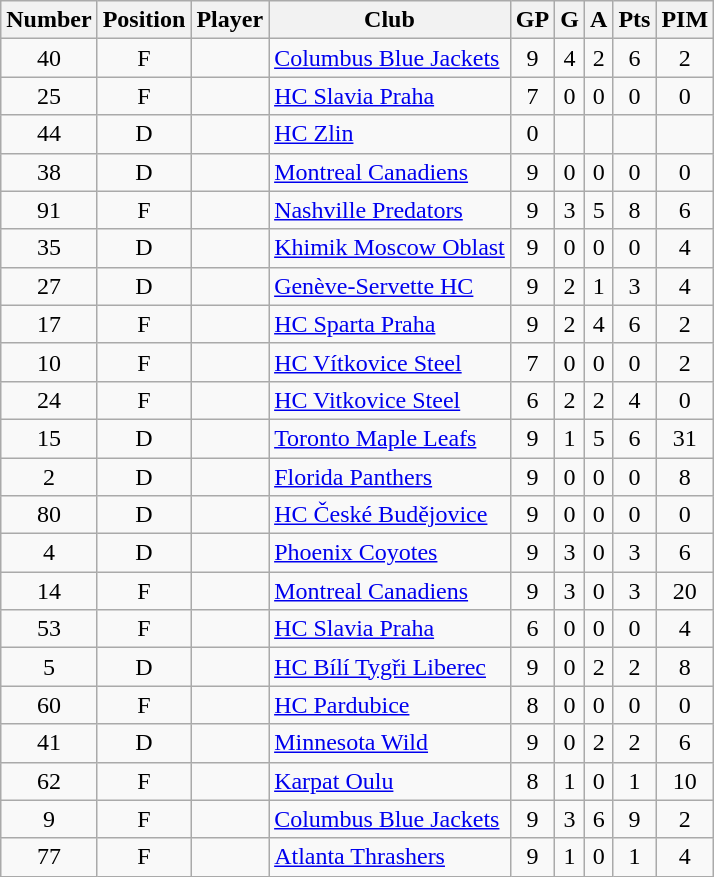<table class="wikitable sortable" style="text-align:center; padding:4px; border-spacing=0;">
<tr>
<th>Number</th>
<th>Position</th>
<th>Player</th>
<th>Club</th>
<th>GP</th>
<th>G</th>
<th>A</th>
<th>Pts</th>
<th>PIM</th>
</tr>
<tr>
<td>40</td>
<td>F</td>
<td align=left></td>
<td align=left><a href='#'>Columbus Blue Jackets</a></td>
<td>9</td>
<td>4</td>
<td>2</td>
<td>6</td>
<td>2</td>
</tr>
<tr>
<td>25</td>
<td>F</td>
<td align=left></td>
<td align=left><a href='#'>HC Slavia Praha</a></td>
<td>7</td>
<td>0</td>
<td>0</td>
<td>0</td>
<td>0</td>
</tr>
<tr>
<td>44</td>
<td>D</td>
<td align=left></td>
<td align=left><a href='#'>HC Zlin</a></td>
<td>0</td>
<td></td>
<td></td>
<td></td>
<td></td>
</tr>
<tr>
<td>38</td>
<td>D</td>
<td align=left></td>
<td align=left><a href='#'>Montreal Canadiens</a></td>
<td>9</td>
<td>0</td>
<td>0</td>
<td>0</td>
<td>0</td>
</tr>
<tr>
<td>91</td>
<td>F</td>
<td align=left></td>
<td align=left><a href='#'>Nashville Predators</a></td>
<td>9</td>
<td>3</td>
<td>5</td>
<td>8</td>
<td>6</td>
</tr>
<tr>
<td>35</td>
<td>D</td>
<td align=left></td>
<td align=left><a href='#'>Khimik Moscow Oblast</a></td>
<td>9</td>
<td>0</td>
<td>0</td>
<td>0</td>
<td>4</td>
</tr>
<tr>
<td>27</td>
<td>D</td>
<td align=left></td>
<td align=left><a href='#'>Genève-Servette HC</a></td>
<td>9</td>
<td>2</td>
<td>1</td>
<td>3</td>
<td>4</td>
</tr>
<tr>
<td>17</td>
<td>F</td>
<td align=left></td>
<td align=left><a href='#'>HC Sparta Praha</a></td>
<td>9</td>
<td>2</td>
<td>4</td>
<td>6</td>
<td>2</td>
</tr>
<tr>
<td>10</td>
<td>F</td>
<td align=left></td>
<td align=left><a href='#'>HC Vítkovice Steel</a></td>
<td>7</td>
<td>0</td>
<td>0</td>
<td>0</td>
<td>2</td>
</tr>
<tr>
<td>24</td>
<td>F</td>
<td align=left></td>
<td align=left><a href='#'>HC Vitkovice Steel</a></td>
<td>6</td>
<td>2</td>
<td>2</td>
<td>4</td>
<td>0</td>
</tr>
<tr>
<td>15</td>
<td>D</td>
<td align=left></td>
<td align=left><a href='#'>Toronto Maple Leafs</a></td>
<td>9</td>
<td>1</td>
<td>5</td>
<td>6</td>
<td>31</td>
</tr>
<tr>
<td>2</td>
<td>D</td>
<td align=left></td>
<td align=left><a href='#'>Florida Panthers</a></td>
<td>9</td>
<td>0</td>
<td>0</td>
<td>0</td>
<td>8</td>
</tr>
<tr>
<td>80</td>
<td>D</td>
<td align=left></td>
<td align=left><a href='#'>HC České Budějovice</a></td>
<td>9</td>
<td>0</td>
<td>0</td>
<td>0</td>
<td>0</td>
</tr>
<tr>
<td>4</td>
<td>D</td>
<td align=left></td>
<td align=left><a href='#'>Phoenix Coyotes</a></td>
<td>9</td>
<td>3</td>
<td>0</td>
<td>3</td>
<td>6</td>
</tr>
<tr>
<td>14</td>
<td>F</td>
<td align=left></td>
<td align=left><a href='#'>Montreal Canadiens</a></td>
<td>9</td>
<td>3</td>
<td>0</td>
<td>3</td>
<td>20</td>
</tr>
<tr>
<td>53</td>
<td>F</td>
<td align=left></td>
<td align=left><a href='#'>HC Slavia Praha</a></td>
<td>6</td>
<td>0</td>
<td>0</td>
<td>0</td>
<td>4</td>
</tr>
<tr>
<td>5</td>
<td>D</td>
<td align=left></td>
<td align=left><a href='#'>HC Bílí Tygři Liberec</a></td>
<td>9</td>
<td>0</td>
<td>2</td>
<td>2</td>
<td>8</td>
</tr>
<tr>
<td>60</td>
<td>F</td>
<td align=left></td>
<td align=left><a href='#'>HC Pardubice</a></td>
<td>8</td>
<td>0</td>
<td>0</td>
<td>0</td>
<td>0</td>
</tr>
<tr>
<td>41</td>
<td>D</td>
<td align=left></td>
<td align=left><a href='#'>Minnesota Wild</a></td>
<td>9</td>
<td>0</td>
<td>2</td>
<td>2</td>
<td>6</td>
</tr>
<tr>
<td>62</td>
<td>F</td>
<td align=left></td>
<td align=left><a href='#'>Karpat Oulu</a></td>
<td>8</td>
<td>1</td>
<td>0</td>
<td>1</td>
<td>10</td>
</tr>
<tr>
<td>9</td>
<td>F</td>
<td align=left></td>
<td align=left><a href='#'>Columbus Blue Jackets</a></td>
<td>9</td>
<td>3</td>
<td>6</td>
<td>9</td>
<td>2</td>
</tr>
<tr>
<td>77</td>
<td>F</td>
<td align=left></td>
<td align=left><a href='#'>Atlanta Thrashers</a></td>
<td>9</td>
<td>1</td>
<td>0</td>
<td>1</td>
<td>4</td>
</tr>
</table>
